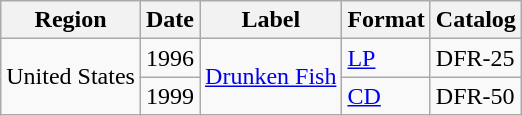<table class="wikitable">
<tr>
<th>Region</th>
<th>Date</th>
<th>Label</th>
<th>Format</th>
<th>Catalog</th>
</tr>
<tr>
<td rowspan="2">United States</td>
<td>1996</td>
<td rowspan="2"><a href='#'>Drunken Fish</a></td>
<td><a href='#'>LP</a></td>
<td>DFR-25</td>
</tr>
<tr>
<td>1999</td>
<td><a href='#'>CD</a></td>
<td>DFR-50</td>
</tr>
</table>
